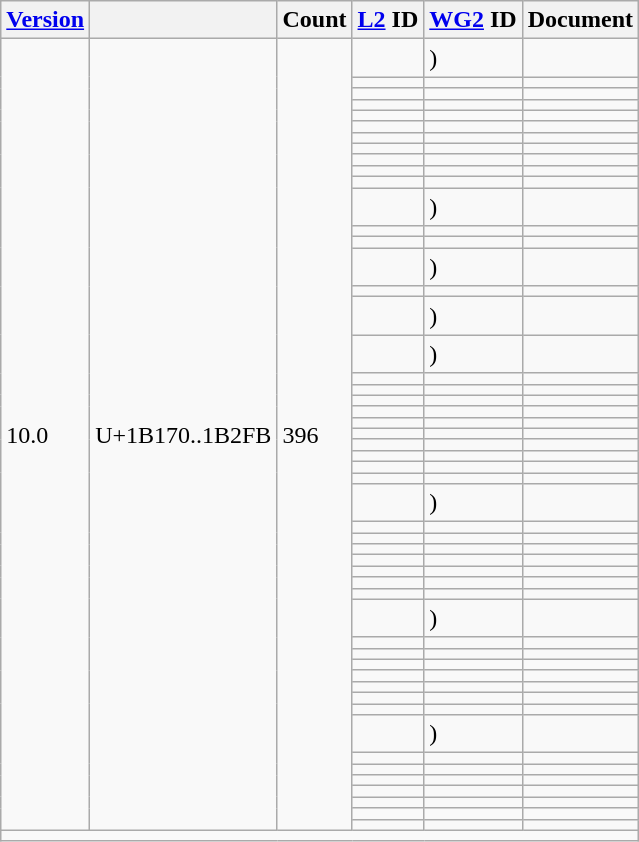<table class="wikitable collapsible sticky-header">
<tr>
<th><a href='#'>Version</a></th>
<th></th>
<th>Count</th>
<th><a href='#'>L2</a> ID</th>
<th><a href='#'>WG2</a> ID</th>
<th>Document</th>
</tr>
<tr>
<td rowspan="52">10.0</td>
<td rowspan="52">U+1B170..1B2FB</td>
<td rowspan="52">396</td>
<td></td>
<td> )</td>
<td></td>
</tr>
<tr>
<td></td>
<td></td>
<td></td>
</tr>
<tr>
<td></td>
<td></td>
<td></td>
</tr>
<tr>
<td></td>
<td></td>
<td></td>
</tr>
<tr>
<td></td>
<td></td>
<td></td>
</tr>
<tr>
<td></td>
<td></td>
<td></td>
</tr>
<tr>
<td></td>
<td></td>
<td></td>
</tr>
<tr>
<td></td>
<td></td>
<td></td>
</tr>
<tr>
<td></td>
<td></td>
<td></td>
</tr>
<tr>
<td></td>
<td></td>
<td></td>
</tr>
<tr>
<td></td>
<td></td>
<td></td>
</tr>
<tr>
<td></td>
<td> )</td>
<td></td>
</tr>
<tr>
<td></td>
<td></td>
<td></td>
</tr>
<tr>
<td></td>
<td></td>
<td></td>
</tr>
<tr>
<td></td>
<td> )</td>
<td></td>
</tr>
<tr>
<td></td>
<td></td>
<td></td>
</tr>
<tr>
<td></td>
<td> )</td>
<td></td>
</tr>
<tr>
<td></td>
<td> )</td>
<td></td>
</tr>
<tr>
<td></td>
<td></td>
<td></td>
</tr>
<tr>
<td></td>
<td></td>
<td></td>
</tr>
<tr>
<td></td>
<td></td>
<td></td>
</tr>
<tr>
<td></td>
<td></td>
<td></td>
</tr>
<tr>
<td></td>
<td></td>
<td></td>
</tr>
<tr>
<td></td>
<td></td>
<td></td>
</tr>
<tr>
<td></td>
<td></td>
<td></td>
</tr>
<tr>
<td></td>
<td></td>
<td></td>
</tr>
<tr>
<td></td>
<td></td>
<td></td>
</tr>
<tr>
<td></td>
<td></td>
<td></td>
</tr>
<tr>
<td></td>
<td> )</td>
<td></td>
</tr>
<tr>
<td></td>
<td></td>
<td></td>
</tr>
<tr>
<td></td>
<td></td>
<td></td>
</tr>
<tr>
<td></td>
<td></td>
<td></td>
</tr>
<tr>
<td></td>
<td></td>
<td></td>
</tr>
<tr>
<td></td>
<td></td>
<td></td>
</tr>
<tr>
<td></td>
<td></td>
<td></td>
</tr>
<tr>
<td></td>
<td></td>
<td></td>
</tr>
<tr>
<td></td>
<td> )</td>
<td></td>
</tr>
<tr>
<td></td>
<td></td>
<td></td>
</tr>
<tr>
<td></td>
<td></td>
<td></td>
</tr>
<tr>
<td></td>
<td></td>
<td></td>
</tr>
<tr>
<td></td>
<td></td>
<td></td>
</tr>
<tr>
<td></td>
<td></td>
<td></td>
</tr>
<tr>
<td></td>
<td></td>
<td></td>
</tr>
<tr>
<td></td>
<td></td>
<td></td>
</tr>
<tr>
<td></td>
<td> )</td>
<td></td>
</tr>
<tr>
<td></td>
<td></td>
<td></td>
</tr>
<tr>
<td></td>
<td></td>
<td></td>
</tr>
<tr>
<td></td>
<td></td>
<td></td>
</tr>
<tr>
<td></td>
<td></td>
<td></td>
</tr>
<tr>
<td></td>
<td></td>
<td></td>
</tr>
<tr>
<td></td>
<td></td>
<td></td>
</tr>
<tr>
<td></td>
<td></td>
<td></td>
</tr>
<tr class="sortbottom">
<td colspan="6"></td>
</tr>
</table>
